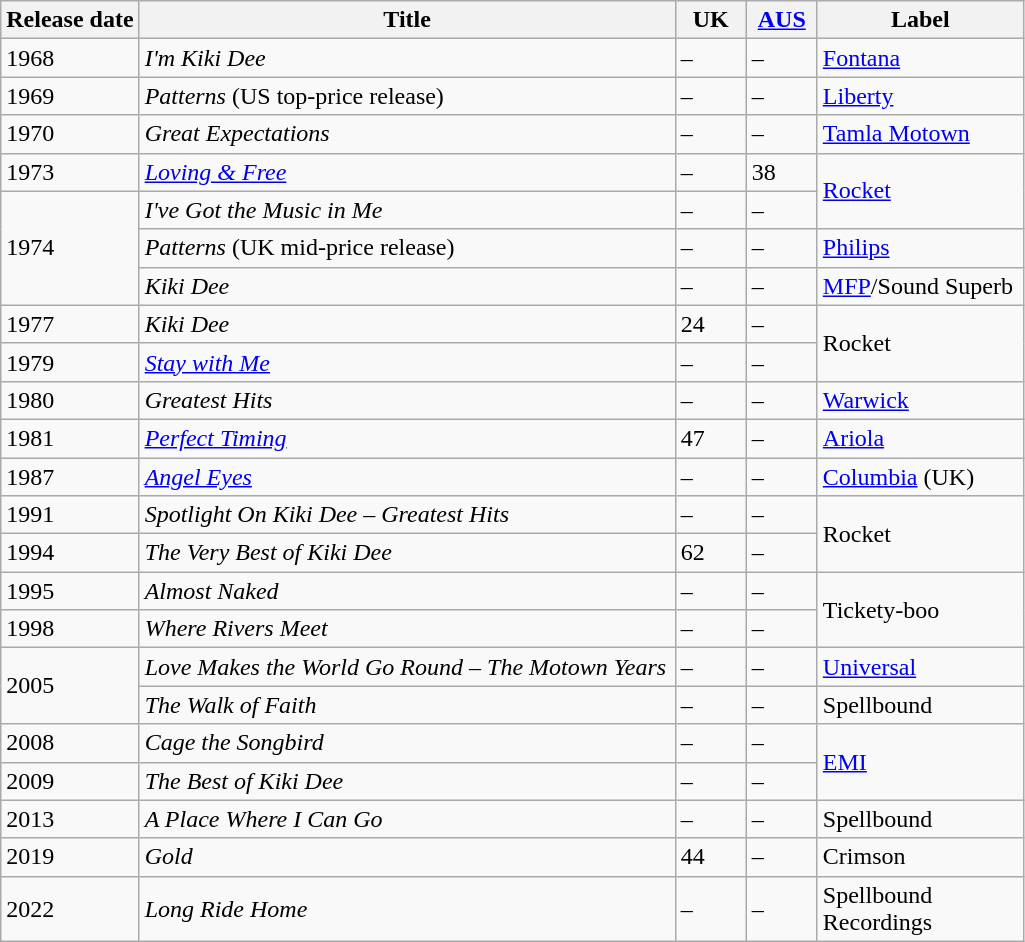<table class="wikitable">
<tr>
<th>Release date</th>
<th style="width:350px;">Title</th>
<th style="width:40px;">UK<br></th>
<th style="width:40px;"><a href='#'>AUS</a><br></th>
<th style="width:130px;">Label</th>
</tr>
<tr>
<td>1968</td>
<td><em>I'm Kiki Dee</em></td>
<td>–</td>
<td>–</td>
<td><a href='#'>Fontana</a></td>
</tr>
<tr>
<td>1969</td>
<td><em>Patterns</em> (US top-price release)</td>
<td>–</td>
<td>–</td>
<td><a href='#'>Liberty</a></td>
</tr>
<tr>
<td>1970</td>
<td><em>Great Expectations</em></td>
<td>–</td>
<td>–</td>
<td><a href='#'>Tamla Motown</a></td>
</tr>
<tr>
<td>1973</td>
<td><em><a href='#'>Loving & Free</a></em></td>
<td>–</td>
<td>38</td>
<td rowspan="2"><a href='#'>Rocket</a></td>
</tr>
<tr>
<td rowspan="3">1974</td>
<td><em>I've Got the Music in Me</em></td>
<td>–</td>
<td>–</td>
</tr>
<tr>
<td><em>Patterns</em> (UK mid-price release)</td>
<td>–</td>
<td>–</td>
<td><a href='#'>Philips</a></td>
</tr>
<tr>
<td><em>Kiki Dee</em></td>
<td>–</td>
<td>–</td>
<td><a href='#'>MFP</a>/Sound Superb</td>
</tr>
<tr>
<td>1977</td>
<td><em>Kiki Dee</em></td>
<td>24</td>
<td>–</td>
<td rowspan="2">Rocket</td>
</tr>
<tr>
<td>1979</td>
<td><em><a href='#'>Stay with Me</a></em></td>
<td>–</td>
<td>–</td>
</tr>
<tr>
<td>1980</td>
<td><em>Greatest Hits</em></td>
<td>–</td>
<td>–</td>
<td><a href='#'>Warwick</a></td>
</tr>
<tr>
<td>1981</td>
<td><a href='#'><em>Perfect Timing</em></a></td>
<td>47</td>
<td>–</td>
<td><a href='#'>Ariola</a></td>
</tr>
<tr>
<td>1987</td>
<td><em><a href='#'>Angel Eyes</a></em></td>
<td>–</td>
<td>–</td>
<td><a href='#'>Columbia</a> (UK)</td>
</tr>
<tr>
<td>1991</td>
<td><em>Spotlight On Kiki Dee – Greatest Hits</em></td>
<td>–</td>
<td>–</td>
<td rowspan="2">Rocket</td>
</tr>
<tr>
<td>1994</td>
<td><em>The Very Best of Kiki Dee</em></td>
<td>62</td>
<td>–</td>
</tr>
<tr>
<td>1995</td>
<td><em>Almost Naked</em></td>
<td>–</td>
<td>–</td>
<td rowspan="2">Tickety-boo</td>
</tr>
<tr>
<td>1998</td>
<td><em>Where Rivers Meet</em></td>
<td>–</td>
<td>–</td>
</tr>
<tr>
<td rowspan="2">2005</td>
<td><em>Love Makes the World Go Round – The Motown Years</em></td>
<td>–</td>
<td>–</td>
<td><a href='#'>Universal</a></td>
</tr>
<tr>
<td><em>The Walk of Faith</em></td>
<td>–</td>
<td>–</td>
<td>Spellbound</td>
</tr>
<tr>
<td>2008</td>
<td><em>Cage the Songbird</em></td>
<td>–</td>
<td>–</td>
<td rowspan="2"><a href='#'>EMI</a></td>
</tr>
<tr>
<td>2009</td>
<td><em>The Best of Kiki Dee</em></td>
<td>–</td>
<td>–</td>
</tr>
<tr>
<td>2013</td>
<td><em>A Place Where I Can Go</em></td>
<td>–</td>
<td>–</td>
<td>Spellbound</td>
</tr>
<tr>
<td>2019</td>
<td><em>Gold</em></td>
<td>44</td>
<td>–</td>
<td>Crimson</td>
</tr>
<tr>
<td>2022</td>
<td><em>Long Ride Home</em></td>
<td>–</td>
<td>–</td>
<td>Spellbound Recordings</td>
</tr>
</table>
